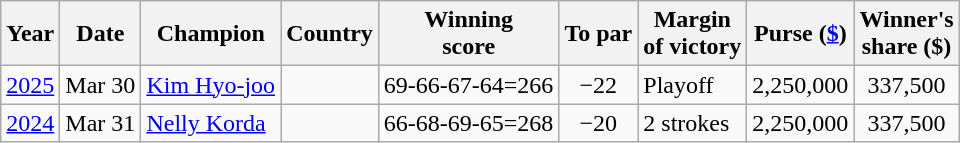<table class="wikitable">
<tr>
<th>Year</th>
<th>Date</th>
<th>Champion</th>
<th>Country</th>
<th>Winning<br>score</th>
<th>To par</th>
<th>Margin<br>of victory</th>
<th>Purse (<a href='#'>$</a>)</th>
<th>Winner's<br>share ($)</th>
</tr>
<tr>
<td><a href='#'>2025</a></td>
<td>Mar 30</td>
<td><a href='#'>Kim Hyo-joo</a></td>
<td></td>
<td align=center>69-66-67-64=266</td>
<td align=center>−22</td>
<td>Playoff</td>
<td align=center>2,250,000</td>
<td align=center>337,500</td>
</tr>
<tr>
<td><a href='#'>2024</a></td>
<td>Mar 31</td>
<td><a href='#'>Nelly Korda</a></td>
<td></td>
<td align=center>66-68-69-65=268</td>
<td align=center>−20</td>
<td>2 strokes</td>
<td align=center>2,250,000</td>
<td align=center>337,500</td>
</tr>
</table>
